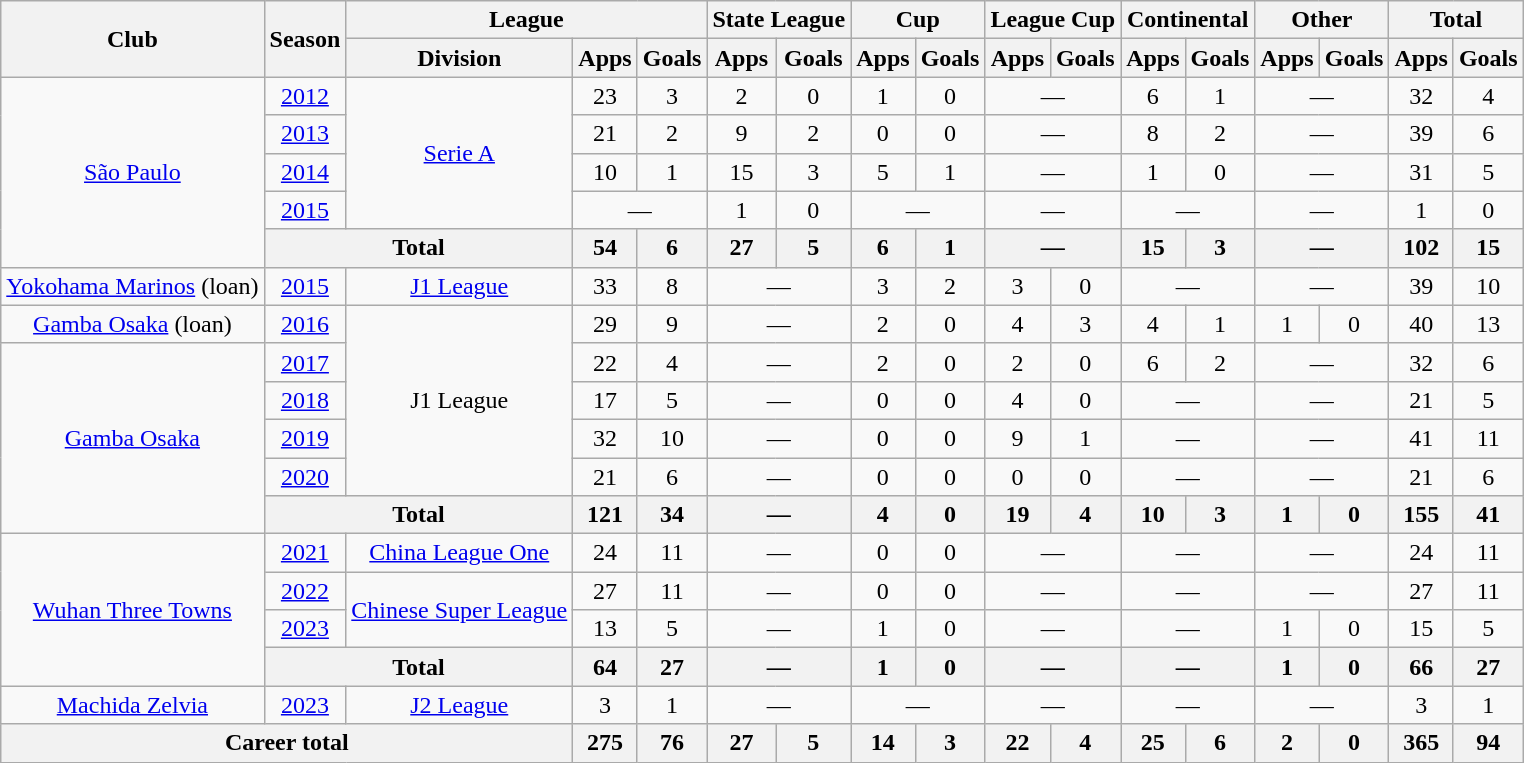<table class="wikitable" style="text-align:center">
<tr>
<th rowspan=2>Club</th>
<th rowspan=2>Season</th>
<th colspan=3>League</th>
<th colspan=2>State League</th>
<th colspan=2>Cup</th>
<th colspan=2>League Cup</th>
<th colspan=2>Continental</th>
<th colspan=2>Other</th>
<th colspan=2>Total</th>
</tr>
<tr>
<th>Division</th>
<th>Apps</th>
<th>Goals</th>
<th>Apps</th>
<th>Goals</th>
<th>Apps</th>
<th>Goals</th>
<th>Apps</th>
<th>Goals</th>
<th>Apps</th>
<th>Goals</th>
<th>Apps</th>
<th>Goals</th>
<th>Apps</th>
<th>Goals</th>
</tr>
<tr>
<td rowspan=5><a href='#'>São Paulo</a></td>
<td><a href='#'>2012</a></td>
<td rowspan=4><a href='#'>Serie A</a></td>
<td>23</td>
<td>3</td>
<td>2</td>
<td>0</td>
<td>1</td>
<td>0</td>
<td colspan="2">—</td>
<td>6</td>
<td>1</td>
<td colspan="2">—</td>
<td>32</td>
<td>4</td>
</tr>
<tr>
<td><a href='#'>2013</a></td>
<td>21</td>
<td>2</td>
<td>9</td>
<td>2</td>
<td>0</td>
<td>0</td>
<td colspan="2">—</td>
<td>8</td>
<td>2</td>
<td colspan="2">—</td>
<td>39</td>
<td>6</td>
</tr>
<tr>
<td><a href='#'>2014</a></td>
<td>10</td>
<td>1</td>
<td>15</td>
<td>3</td>
<td>5</td>
<td>1</td>
<td colspan="2">—</td>
<td>1</td>
<td>0</td>
<td colspan="2">—</td>
<td>31</td>
<td>5</td>
</tr>
<tr>
<td><a href='#'>2015</a></td>
<td colspan="2">—</td>
<td>1</td>
<td>0</td>
<td colspan="2">—</td>
<td colspan="2">—</td>
<td colspan="2">—</td>
<td colspan="2">—</td>
<td>1</td>
<td>0</td>
</tr>
<tr>
<th colspan="2">Total</th>
<th>54</th>
<th>6</th>
<th>27</th>
<th>5</th>
<th>6</th>
<th>1</th>
<th colspan="2">—</th>
<th>15</th>
<th>3</th>
<th colspan="2">—</th>
<th>102</th>
<th>15</th>
</tr>
<tr>
<td><a href='#'>Yokohama Marinos</a> (loan)</td>
<td><a href='#'>2015</a></td>
<td><a href='#'>J1 League</a></td>
<td>33</td>
<td>8</td>
<td colspan="2">—</td>
<td>3</td>
<td>2</td>
<td>3</td>
<td>0</td>
<td colspan="2">—</td>
<td colspan="2">—</td>
<td>39</td>
<td>10</td>
</tr>
<tr>
<td><a href='#'>Gamba Osaka</a> (loan)</td>
<td><a href='#'>2016</a></td>
<td rowspan=5>J1 League</td>
<td>29</td>
<td>9</td>
<td colspan="2">—</td>
<td>2</td>
<td>0</td>
<td>4</td>
<td>3</td>
<td>4</td>
<td>1</td>
<td>1</td>
<td>0</td>
<td>40</td>
<td>13</td>
</tr>
<tr>
<td rowspan=5><a href='#'>Gamba Osaka</a></td>
<td><a href='#'>2017</a></td>
<td>22</td>
<td>4</td>
<td colspan="2">—</td>
<td>2</td>
<td>0</td>
<td>2</td>
<td>0</td>
<td>6</td>
<td>2</td>
<td colspan="2">—</td>
<td>32</td>
<td>6</td>
</tr>
<tr>
<td><a href='#'>2018</a></td>
<td>17</td>
<td>5</td>
<td colspan="2">—</td>
<td>0</td>
<td>0</td>
<td>4</td>
<td>0</td>
<td colspan="2">—</td>
<td colspan="2">—</td>
<td>21</td>
<td>5</td>
</tr>
<tr>
<td><a href='#'>2019</a></td>
<td>32</td>
<td>10</td>
<td colspan="2">—</td>
<td>0</td>
<td>0</td>
<td>9</td>
<td>1</td>
<td colspan="2">—</td>
<td colspan="2">—</td>
<td>41</td>
<td>11</td>
</tr>
<tr>
<td><a href='#'>2020</a></td>
<td>21</td>
<td>6</td>
<td colspan="2">—</td>
<td>0</td>
<td>0</td>
<td>0</td>
<td>0</td>
<td colspan="2">—</td>
<td colspan="2">—</td>
<td>21</td>
<td>6</td>
</tr>
<tr>
<th colspan="2">Total</th>
<th>121</th>
<th>34</th>
<th colspan="2">—</th>
<th>4</th>
<th>0</th>
<th>19</th>
<th>4</th>
<th>10</th>
<th>3</th>
<th>1</th>
<th>0</th>
<th>155</th>
<th>41</th>
</tr>
<tr>
<td rowspan=4><a href='#'>Wuhan Three Towns</a></td>
<td><a href='#'>2021</a></td>
<td><a href='#'>China League One</a></td>
<td>24</td>
<td>11</td>
<td colspan="2">—</td>
<td>0</td>
<td>0</td>
<td colspan="2">—</td>
<td colspan="2">—</td>
<td colspan="2">—</td>
<td>24</td>
<td>11</td>
</tr>
<tr>
<td><a href='#'>2022</a></td>
<td rowspan=2><a href='#'>Chinese Super League</a></td>
<td>27</td>
<td>11</td>
<td colspan="2">—</td>
<td>0</td>
<td>0</td>
<td colspan="2">—</td>
<td colspan="2">—</td>
<td colspan="2">—</td>
<td>27</td>
<td>11</td>
</tr>
<tr>
<td><a href='#'>2023</a></td>
<td>13</td>
<td>5</td>
<td colspan="2">—</td>
<td>1</td>
<td>0</td>
<td colspan="2">—</td>
<td colspan="2">—</td>
<td>1</td>
<td>0</td>
<td>15</td>
<td>5</td>
</tr>
<tr>
<th colspan="2">Total</th>
<th>64</th>
<th>27</th>
<th colspan="2">—</th>
<th>1</th>
<th>0</th>
<th colspan="2">—</th>
<th colspan="2">—</th>
<th>1</th>
<th>0</th>
<th>66</th>
<th>27</th>
</tr>
<tr>
<td><a href='#'>Machida Zelvia</a></td>
<td><a href='#'>2023</a></td>
<td><a href='#'>J2 League</a></td>
<td>3</td>
<td>1</td>
<td colspan="2">—</td>
<td colspan="2">—</td>
<td colspan="2">—</td>
<td colspan="2">—</td>
<td colspan="2">—</td>
<td>3</td>
<td>1</td>
</tr>
<tr>
<th colspan=3>Career total</th>
<th>275</th>
<th>76</th>
<th>27</th>
<th>5</th>
<th>14</th>
<th>3</th>
<th>22</th>
<th>4</th>
<th>25</th>
<th>6</th>
<th>2</th>
<th>0</th>
<th>365</th>
<th>94</th>
</tr>
</table>
